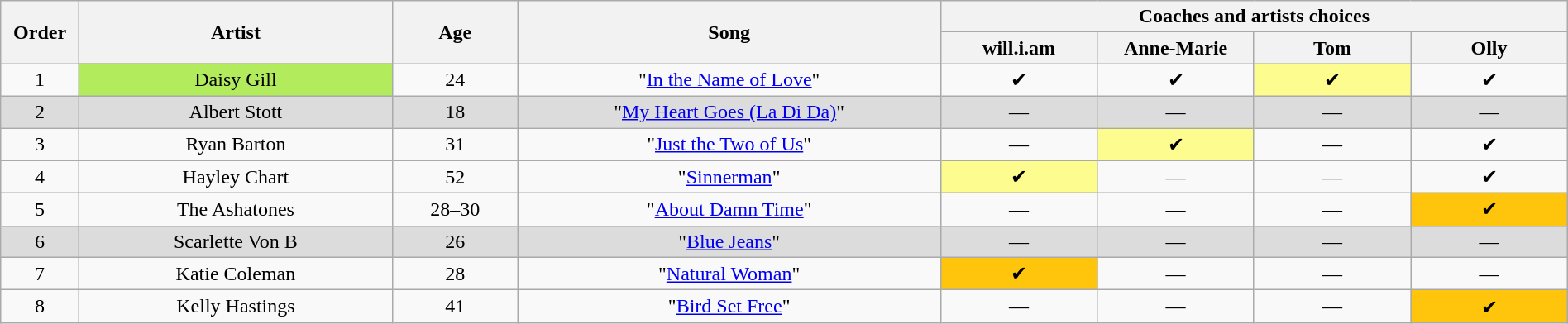<table class="wikitable" style="text-align:center; width:100%">
<tr>
<th rowspan="2" scope="col" style="width:05%">Order</th>
<th rowspan="2" scope="col" style="width:20%">Artist</th>
<th scope="col" rowspan="2" style="width:08%">Age</th>
<th scope="col" rowspan="2" style="width:27%">Song</th>
<th scope="col" colspan="4" style="width:40%">Coaches and artists choices</th>
</tr>
<tr>
<th style="width:10%">will.i.am</th>
<th style="width:10%">Anne-Marie</th>
<th style="width:10%">Tom</th>
<th style="width:10%">Olly</th>
</tr>
<tr>
<td>1</td>
<td scope="row" style="background:#B2EC5D">Daisy Gill</td>
<td>24</td>
<td>"<a href='#'>In the Name of Love</a>"</td>
<td>✔</td>
<td>✔</td>
<td style="background:#fdfc8f">✔</td>
<td>✔</td>
</tr>
<tr style="background:#DCDCDC">
<td>2</td>
<td>Albert Stott</td>
<td>18</td>
<td>"<a href='#'>My Heart Goes (La Di Da)</a>"</td>
<td>—</td>
<td>—</td>
<td>—</td>
<td>—</td>
</tr>
<tr>
<td>3</td>
<td>Ryan Barton</td>
<td>31</td>
<td>"<a href='#'>Just the Two of Us</a>"</td>
<td>—</td>
<td style="background:#fdfc8f">✔</td>
<td>—</td>
<td>✔</td>
</tr>
<tr>
<td>4</td>
<td>Hayley Chart</td>
<td>52</td>
<td>"<a href='#'>Sinnerman</a>"</td>
<td style="background:#fdfc8f">✔</td>
<td>—</td>
<td>—</td>
<td>✔</td>
</tr>
<tr>
<td>5</td>
<td>The Ashatones</td>
<td>28–30</td>
<td>"<a href='#'>About Damn Time</a>"</td>
<td>—</td>
<td>—</td>
<td>—</td>
<td style="background:#FFC40C">✔</td>
</tr>
<tr style="background:#DCDCDC">
<td>6</td>
<td>Scarlette Von B</td>
<td>26</td>
<td>"<a href='#'>Blue Jeans</a>"</td>
<td>—</td>
<td>—</td>
<td>—</td>
<td>—</td>
</tr>
<tr>
<td>7</td>
<td>Katie Coleman</td>
<td>28</td>
<td>"<a href='#'>Natural Woman</a>"</td>
<td style="background:#FFC40C">✔</td>
<td>—</td>
<td>—</td>
<td>—</td>
</tr>
<tr>
<td>8</td>
<td>Kelly Hastings</td>
<td>41</td>
<td>"<a href='#'>Bird Set Free</a>"</td>
<td>—</td>
<td>—</td>
<td>—</td>
<td style="background:#FFC40C">✔</td>
</tr>
</table>
